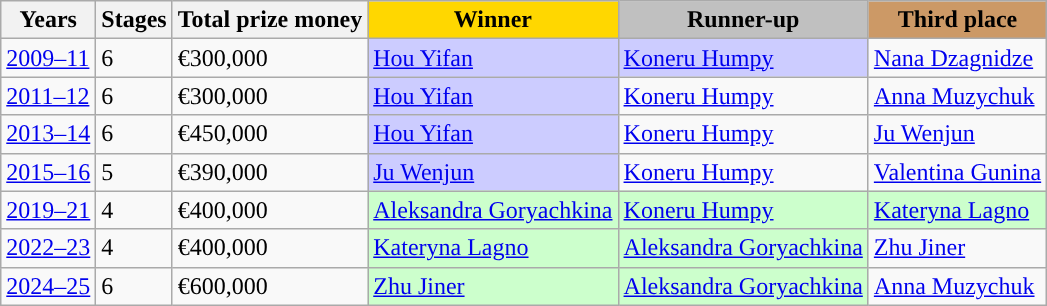<table class="wikitable">
<tr>
<th>Years</th>
<th>Stages</th>
<th>Total prize money</th>
<th style="background:#ffd700">Winner</th>
<th style="background:#c0c0c0">Runner-up</th>
<th style="background:#cc9966">Third place</th>
</tr>
<tr>
<td><a href='#'>2009–11</a></td>
<td>6</td>
<td>€300,000</td>
<td style="background:#ccccff;"> <a href='#'>Hou Yifan</a></td>
<td style="background:#ccccff;"> <a href='#'>Koneru Humpy</a></td>
<td> <a href='#'>Nana Dzagnidze</a></td>
</tr>
<tr>
<td><a href='#'>2011–12</a></td>
<td>6</td>
<td>€300,000</td>
<td style="background:#ccccff;"> <a href='#'>Hou Yifan</a></td>
<td> <a href='#'>Koneru Humpy</a></td>
<td> <a href='#'>Anna Muzychuk</a></td>
</tr>
<tr>
<td><a href='#'>2013–14</a></td>
<td>6</td>
<td>€450,000</td>
<td style="background:#ccccff;"> <a href='#'>Hou Yifan</a></td>
<td> <a href='#'>Koneru Humpy</a></td>
<td> <a href='#'>Ju Wenjun</a></td>
</tr>
<tr>
<td><a href='#'>2015–16</a></td>
<td>5</td>
<td>€390,000</td>
<td style="background:#ccccff;"> <a href='#'>Ju Wenjun</a></td>
<td> <a href='#'>Koneru Humpy</a></td>
<td> <a href='#'>Valentina Gunina</a></td>
</tr>
<tr>
<td><a href='#'>2019–21</a></td>
<td>4</td>
<td>€400,000</td>
<td style="background:#ccffcc;"> <a href='#'>Aleksandra Goryachkina</a></td>
<td style="background:#ccffcc;"> <a href='#'>Koneru Humpy</a></td>
<td style="background:#ccffcc;"> <a href='#'>Kateryna Lagno</a></td>
</tr>
<tr>
<td><a href='#'>2022–23</a></td>
<td>4</td>
<td>€400,000</td>
<td style="background:#ccffcc;"> <a href='#'>Kateryna Lagno</a></td>
<td style="background:#ccffcc;"> <a href='#'>Aleksandra Goryachkina</a></td>
<td> <a href='#'>Zhu Jiner</a></td>
</tr>
<tr>
<td><a href='#'>2024–25</a></td>
<td>6</td>
<td>€600,000</td>
<td style="background:#ccffcc;"> <a href='#'>Zhu Jiner</a></td>
<td style="background:#ccffcc;"> <a href='#'>Aleksandra Goryachkina</a></td>
<td> <a href='#'>Anna Muzychuk</a></td>
</tr>
</table>
